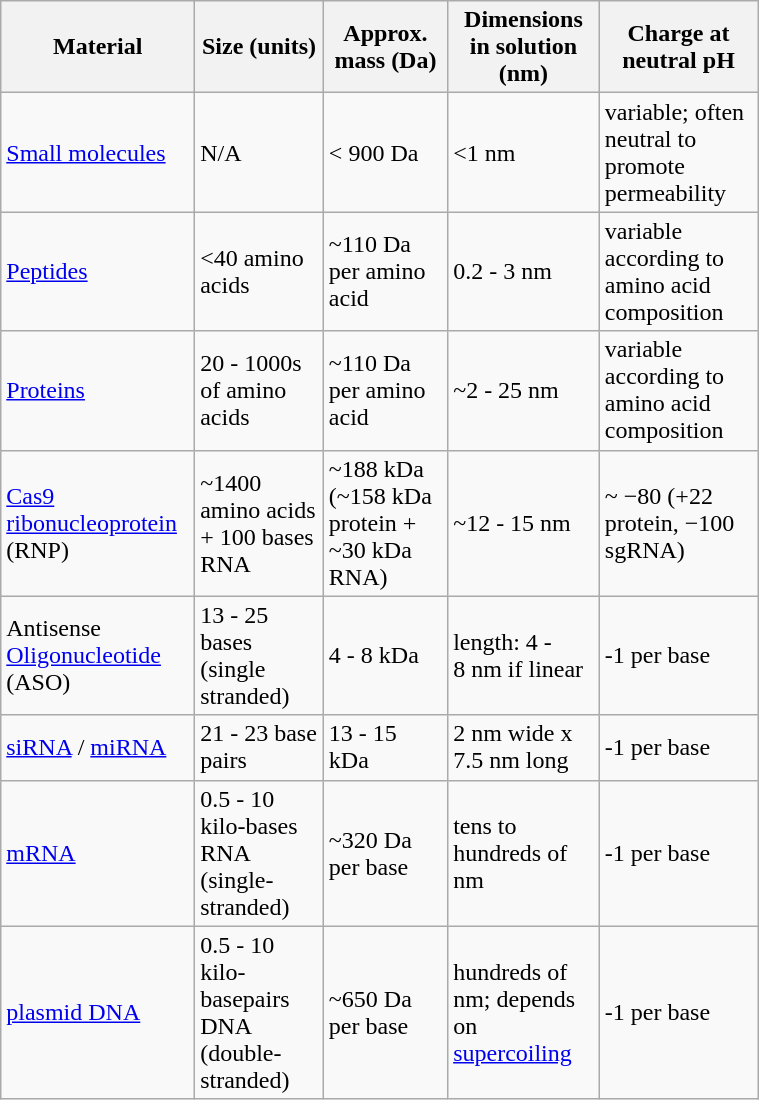<table class="wikitable" style="width:40%" style="font-size:80%">
<tr>
<th>Material</th>
<th>Size (units)</th>
<th>Approx. mass (Da)</th>
<th>Dimensions in solution (nm)</th>
<th>Charge at neutral pH</th>
</tr>
<tr>
<td><a href='#'>Small molecules</a></td>
<td>N/A</td>
<td>< 900 Da</td>
<td><1 nm</td>
<td>variable; often neutral to promote permeability</td>
</tr>
<tr>
<td><a href='#'>Peptides</a></td>
<td><40 amino acids</td>
<td>~110 Da per amino acid</td>
<td>0.2 - 3 nm</td>
<td>variable according to amino acid composition</td>
</tr>
<tr>
<td><a href='#'>Proteins</a></td>
<td>20 - 1000s of amino acids</td>
<td>~110 Da per amino acid</td>
<td>~2 - 25 nm</td>
<td>variable according to amino acid composition</td>
</tr>
<tr>
<td><a href='#'>Cas9 ribonucleoprotein</a> (RNP)</td>
<td>~1400 amino acids + 100 bases RNA</td>
<td>~188 kDa (~158 kDa protein + ~30 kDa RNA)</td>
<td>~12 - 15 nm</td>
<td>~ −80 (+22 protein, −100 sgRNA)</td>
</tr>
<tr>
<td>Antisense <a href='#'>Oligonucleotide</a> (ASO)</td>
<td>13 - 25 bases (single stranded)</td>
<td>4 - 8 kDa</td>
<td>length: 4 - 8 nm if linear</td>
<td>-1 per base</td>
</tr>
<tr>
<td><a href='#'>siRNA</a> / <a href='#'>miRNA</a></td>
<td>21 - 23 base pairs</td>
<td>13 - 15 kDa</td>
<td>2 nm wide x 7.5 nm long</td>
<td>-1 per base</td>
</tr>
<tr>
<td><a href='#'>mRNA</a></td>
<td>0.5 - 10 kilo-bases RNA (single-stranded)</td>
<td>~320 Da per base</td>
<td>tens to hundreds of nm</td>
<td>-1 per base</td>
</tr>
<tr>
<td><a href='#'>plasmid DNA</a></td>
<td>0.5 - 10 kilo-basepairs DNA (double-stranded)</td>
<td>~650 Da per base</td>
<td>hundreds of nm; depends on <a href='#'>supercoiling</a></td>
<td>-1 per base</td>
</tr>
</table>
